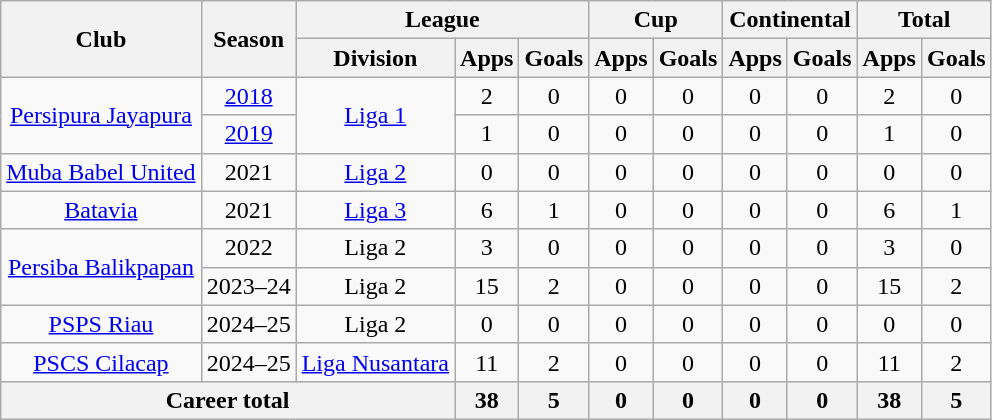<table class="wikitable" style="text-align:center">
<tr>
<th rowspan="2">Club</th>
<th rowspan="2">Season</th>
<th colspan="3">League</th>
<th colspan="2">Cup</th>
<th colspan="2">Continental</th>
<th colspan="2">Total</th>
</tr>
<tr>
<th>Division</th>
<th>Apps</th>
<th>Goals</th>
<th>Apps</th>
<th>Goals</th>
<th>Apps</th>
<th>Goals</th>
<th>Apps</th>
<th>Goals</th>
</tr>
<tr>
<td rowspan="2" valign="center"><a href='#'>Persipura Jayapura</a></td>
<td><a href='#'>2018</a></td>
<td rowspan="2" valign="center"><a href='#'>Liga 1</a></td>
<td>2</td>
<td>0</td>
<td>0</td>
<td>0</td>
<td>0</td>
<td>0</td>
<td>2</td>
<td>0</td>
</tr>
<tr>
<td><a href='#'>2019</a></td>
<td>1</td>
<td>0</td>
<td>0</td>
<td>0</td>
<td>0</td>
<td>0</td>
<td>1</td>
<td>0</td>
</tr>
<tr>
<td rowspan="1" valign="center"><a href='#'>Muba Babel United</a></td>
<td>2021</td>
<td rowspan="1" valign="center"><a href='#'>Liga 2</a></td>
<td>0</td>
<td>0</td>
<td>0</td>
<td>0</td>
<td>0</td>
<td>0</td>
<td>0</td>
<td>0</td>
</tr>
<tr>
<td rowspan="1" valign="center"><a href='#'>Batavia</a></td>
<td>2021</td>
<td rowspan="1" valign="center"><a href='#'>Liga 3</a></td>
<td>6</td>
<td>1</td>
<td>0</td>
<td>0</td>
<td>0</td>
<td>0</td>
<td>6</td>
<td>1</td>
</tr>
<tr>
<td rowspan="2" valign="center"><a href='#'>Persiba Balikpapan</a></td>
<td>2022</td>
<td rowspan="1" valign="center">Liga 2</td>
<td>3</td>
<td>0</td>
<td>0</td>
<td>0</td>
<td>0</td>
<td>0</td>
<td>3</td>
<td>0</td>
</tr>
<tr>
<td>2023–24</td>
<td rowspan="1" valign="center">Liga 2</td>
<td>15</td>
<td>2</td>
<td>0</td>
<td>0</td>
<td>0</td>
<td>0</td>
<td>15</td>
<td>2</td>
</tr>
<tr>
<td rowspan="1" valign="center"><a href='#'>PSPS Riau</a></td>
<td>2024–25</td>
<td rowspan="1" valign="center">Liga 2</td>
<td>0</td>
<td>0</td>
<td>0</td>
<td>0</td>
<td>0</td>
<td>0</td>
<td>0</td>
<td>0</td>
</tr>
<tr>
<td rowspan="1" valign="center"><a href='#'>PSCS Cilacap</a></td>
<td>2024–25</td>
<td rowspan="1" valign="center"><a href='#'>Liga Nusantara</a></td>
<td>11</td>
<td>2</td>
<td>0</td>
<td>0</td>
<td>0</td>
<td>0</td>
<td>11</td>
<td>2</td>
</tr>
<tr>
<th colspan="3">Career total</th>
<th>38</th>
<th>5</th>
<th>0</th>
<th>0</th>
<th>0</th>
<th>0</th>
<th>38</th>
<th>5</th>
</tr>
</table>
